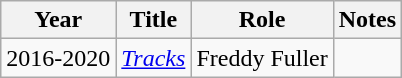<table class="wikitable">
<tr>
<th>Year</th>
<th>Title</th>
<th>Role</th>
<th>Notes</th>
</tr>
<tr>
<td>2016-2020</td>
<td><em><a href='#'>Tracks</a></em></td>
<td>Freddy Fuller</td>
<td></td>
</tr>
</table>
